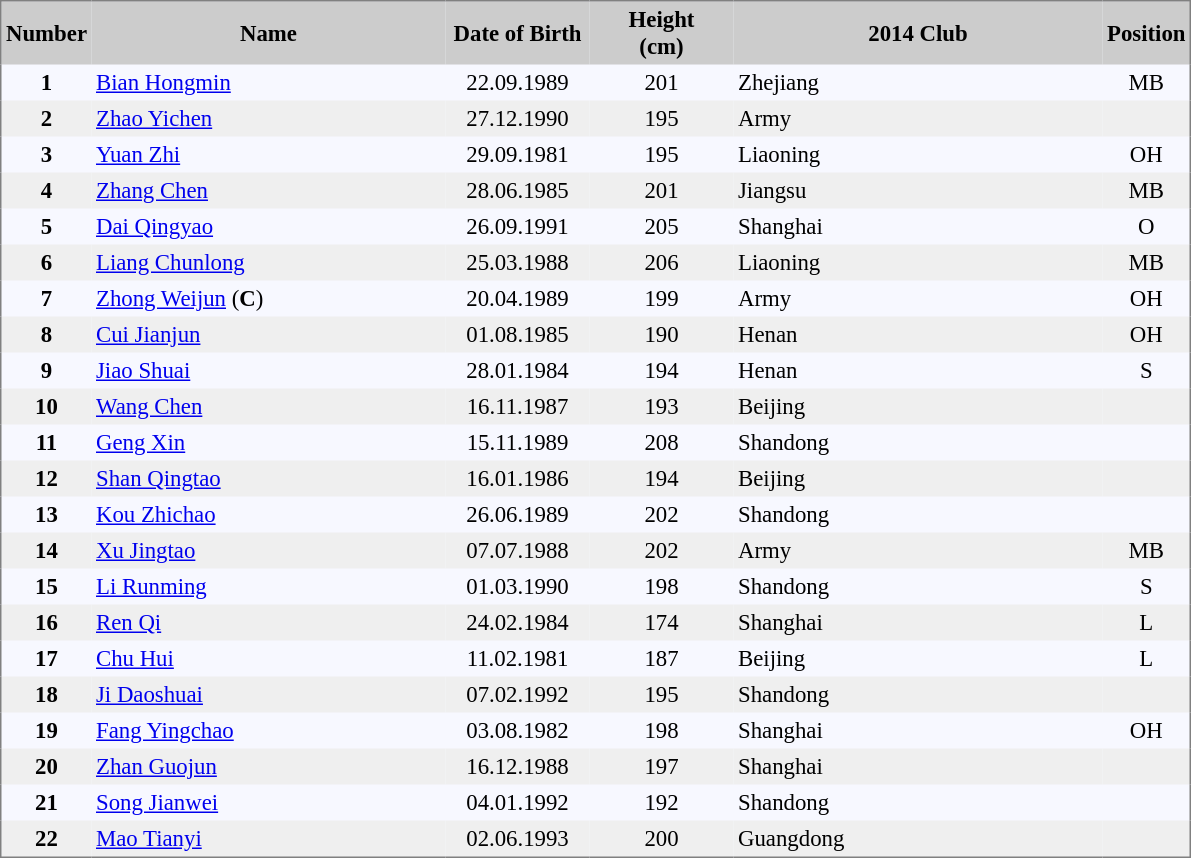<table cellpadding="3" style="background: #f7f8ff; font-size: 95%; border: 1px solid gray; border-collapse: collapse;">
<tr style="background:#ccc;">
<th style="width: 10px;"><strong>Number</strong></th>
<th style="width: 230px;"><strong>Name</strong></th>
<th style="width: 90px;"><strong>Date of Birth</strong></th>
<th style="width: 90px;"><strong>Height<br>(cm)</strong></th>
<th style="width: 240px;"><strong>2014 Club</strong></th>
<th style="width: 50px;"><strong>Position</strong></th>
</tr>
<tr>
<td style="text-align:center;"><strong>1</strong></td>
<td><a href='#'>Bian Hongmin</a></td>
<td style="text-align:center;">22.09.1989</td>
<td style="text-align:center;">201</td>
<td> Zhejiang</td>
<td style="text-align:center;">MB</td>
</tr>
<tr style="background: #efefef;">
<td style="text-align:center;"><strong>2</strong></td>
<td><a href='#'>Zhao Yichen</a></td>
<td style="text-align:center;">27.12.1990</td>
<td style="text-align:center;">195</td>
<td> Army</td>
<td style="text-align:center;"></td>
</tr>
<tr>
<td style="text-align:center;"><strong>3</strong></td>
<td><a href='#'>Yuan Zhi</a></td>
<td style="text-align:center;">29.09.1981</td>
<td style="text-align:center;">195</td>
<td> Liaoning</td>
<td style="text-align:center;">OH</td>
</tr>
<tr style="background: #efefef;">
<td style="text-align:center;"><strong>4</strong></td>
<td><a href='#'>Zhang Chen</a></td>
<td style="text-align:center;">28.06.1985</td>
<td style="text-align:center;">201</td>
<td> Jiangsu</td>
<td style="text-align:center;">MB</td>
</tr>
<tr>
<td style="text-align:center;"><strong>5</strong></td>
<td><a href='#'>Dai Qingyao</a></td>
<td style="text-align:center;">26.09.1991</td>
<td style="text-align:center;">205</td>
<td> Shanghai</td>
<td style="text-align:center;">O</td>
</tr>
<tr style="background: #efefef;">
<td style="text-align:center;"><strong>6</strong></td>
<td><a href='#'>Liang Chunlong</a></td>
<td style="text-align:center;">25.03.1988</td>
<td style="text-align:center;">206</td>
<td> Liaoning</td>
<td style="text-align:center;">MB</td>
</tr>
<tr>
<td style="text-align:center;"><strong>7</strong></td>
<td><a href='#'>Zhong Weijun</a> (<strong>C</strong>)</td>
<td style="text-align:center;">20.04.1989</td>
<td style="text-align:center;">199</td>
<td> Army</td>
<td style="text-align:center;">OH</td>
</tr>
<tr style="background: #efefef;">
<td style="text-align:center;"><strong>8</strong></td>
<td><a href='#'>Cui Jianjun</a></td>
<td style="text-align:center;">01.08.1985</td>
<td style="text-align:center;">190</td>
<td> Henan</td>
<td style="text-align:center;">OH</td>
</tr>
<tr>
<td style="text-align:center;"><strong>9</strong></td>
<td><a href='#'>Jiao Shuai</a></td>
<td style="text-align:center;">28.01.1984</td>
<td style="text-align:center;">194</td>
<td> Henan</td>
<td style="text-align:center;">S</td>
</tr>
<tr style="background: #efefef;">
<td style="text-align:center;"><strong>10</strong></td>
<td><a href='#'>Wang Chen</a></td>
<td style="text-align:center;">16.11.1987</td>
<td style="text-align:center;">193</td>
<td> Beijing</td>
<td style="text-align:center;"></td>
</tr>
<tr>
<td style="text-align:center;"><strong>11</strong></td>
<td><a href='#'>Geng Xin</a></td>
<td style="text-align:center;">15.11.1989</td>
<td style="text-align:center;">208</td>
<td> Shandong</td>
<td style="text-align:center;"></td>
</tr>
<tr style="background: #efefef;">
<td style="text-align:center;"><strong>12</strong></td>
<td><a href='#'>Shan Qingtao</a></td>
<td style="text-align:center;">16.01.1986</td>
<td style="text-align:center;">194</td>
<td> Beijing</td>
<td style="text-align:center;"></td>
</tr>
<tr>
<td style="text-align:center;"><strong>13</strong></td>
<td><a href='#'>Kou Zhichao</a></td>
<td style="text-align:center;">26.06.1989</td>
<td style="text-align:center;">202</td>
<td> Shandong</td>
<td style="text-align:center;"></td>
</tr>
<tr style="background: #efefef;">
<td style="text-align:center;"><strong>14</strong></td>
<td><a href='#'>Xu Jingtao</a></td>
<td style="text-align:center;">07.07.1988</td>
<td style="text-align:center;">202</td>
<td> Army</td>
<td style="text-align:center;">MB</td>
</tr>
<tr>
<td style="text-align:center;"><strong>15</strong></td>
<td><a href='#'>Li Runming</a></td>
<td style="text-align:center;">01.03.1990</td>
<td style="text-align:center;">198</td>
<td> Shandong</td>
<td style="text-align:center;">S</td>
</tr>
<tr style="background: #efefef;">
<td style="text-align:center;"><strong>16</strong></td>
<td><a href='#'>Ren Qi</a></td>
<td style="text-align:center;">24.02.1984</td>
<td style="text-align:center;">174</td>
<td> Shanghai</td>
<td style="text-align:center;">L</td>
</tr>
<tr>
<td style="text-align:center;"><strong>17</strong></td>
<td><a href='#'>Chu Hui</a></td>
<td style="text-align:center;">11.02.1981</td>
<td style="text-align:center;">187</td>
<td> Beijing</td>
<td style="text-align:center;">L</td>
</tr>
<tr style="background: #efefef;">
<td style="text-align:center;"><strong>18</strong></td>
<td><a href='#'>Ji Daoshuai</a></td>
<td style="text-align:center;">07.02.1992</td>
<td style="text-align:center;">195</td>
<td> Shandong</td>
<td style="text-align:center;"></td>
</tr>
<tr>
<td style="text-align:center;"><strong>19</strong></td>
<td><a href='#'>Fang Yingchao</a></td>
<td style="text-align:center;">03.08.1982</td>
<td style="text-align:center;">198</td>
<td> Shanghai</td>
<td style="text-align:center;">OH</td>
</tr>
<tr style="background: #efefef;">
<td style="text-align:center;"><strong>20</strong></td>
<td><a href='#'>Zhan Guojun</a></td>
<td style="text-align:center;">16.12.1988</td>
<td style="text-align:center;">197</td>
<td> Shanghai</td>
<td style="text-align:center;"></td>
</tr>
<tr>
<td style="text-align:center;"><strong>21</strong></td>
<td><a href='#'>Song Jianwei</a></td>
<td style="text-align:center;">04.01.1992</td>
<td style="text-align:center;">192</td>
<td> Shandong</td>
<td style="text-align:center;"></td>
</tr>
<tr style="background: #efefef;">
<td style="text-align:center;"><strong>22</strong></td>
<td><a href='#'>Mao Tianyi</a></td>
<td style="text-align:center;">02.06.1993</td>
<td style="text-align:center;">200</td>
<td> Guangdong</td>
<td style="text-align:center;"></td>
</tr>
</table>
